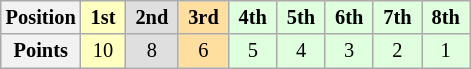<table class="wikitable" style="font-size:85%; text-align:center">
<tr>
<th>Position</th>
<td style="background:#ffffbf;"> <strong>1st</strong> </td>
<td style="background:#dfdfdf;"> <strong>2nd</strong> </td>
<td style="background:#ffdf9f;"> <strong>3rd</strong> </td>
<td style="background:#dfffdf;"> <strong>4th</strong> </td>
<td style="background:#dfffdf;"> <strong>5th</strong> </td>
<td style="background:#dfffdf;"> <strong>6th</strong> </td>
<td style="background:#dfffdf;"> <strong>7th</strong> </td>
<td style="background:#dfffdf;"> <strong>8th</strong> </td>
</tr>
<tr>
<th>Points</th>
<td style="background:#ffffbf;">10</td>
<td style="background:#dfdfdf;">8</td>
<td style="background:#ffdf9f;">6</td>
<td style="background:#dfffdf;">5</td>
<td style="background:#dfffdf;">4</td>
<td style="background:#dfffdf;">3</td>
<td style="background:#dfffdf;">2</td>
<td style="background:#dfffdf;">1</td>
</tr>
</table>
